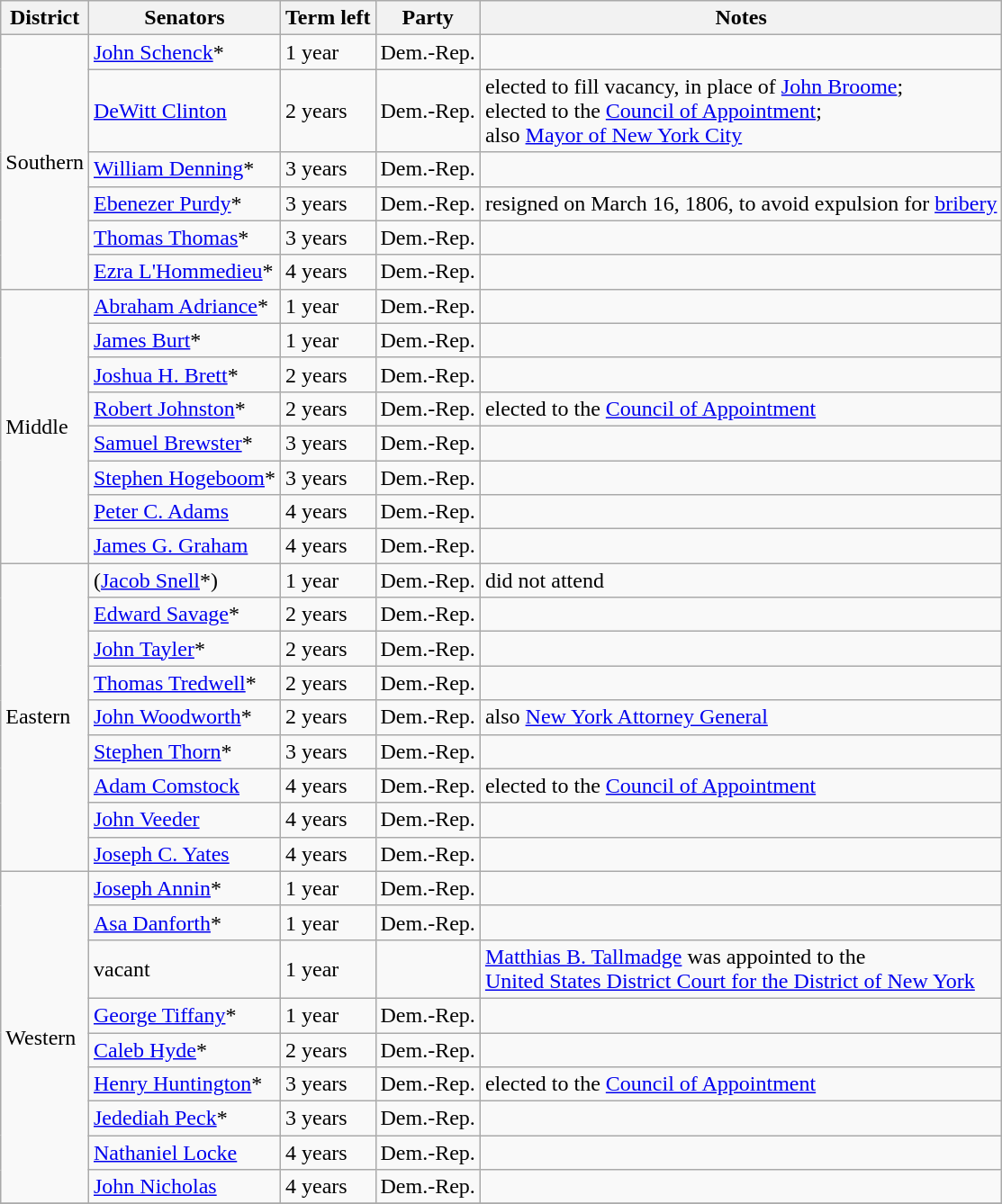<table class=wikitable>
<tr>
<th>District</th>
<th>Senators</th>
<th>Term left</th>
<th>Party</th>
<th>Notes</th>
</tr>
<tr>
<td rowspan="6">Southern</td>
<td><a href='#'>John Schenck</a>*</td>
<td>1 year</td>
<td>Dem.-Rep.</td>
<td></td>
</tr>
<tr>
<td><a href='#'>DeWitt Clinton</a></td>
<td>2 years</td>
<td>Dem.-Rep.</td>
<td>elected to fill vacancy, in place of <a href='#'>John Broome</a>; <br>elected to the <a href='#'>Council of Appointment</a>; <br>also <a href='#'>Mayor of New York City</a></td>
</tr>
<tr>
<td><a href='#'>William Denning</a>*</td>
<td>3 years</td>
<td>Dem.-Rep.</td>
<td></td>
</tr>
<tr>
<td><a href='#'>Ebenezer Purdy</a>*</td>
<td>3 years</td>
<td>Dem.-Rep.</td>
<td>resigned on March 16, 1806, to avoid expulsion for <a href='#'>bribery</a></td>
</tr>
<tr>
<td><a href='#'>Thomas Thomas</a>*</td>
<td>3 years</td>
<td>Dem.-Rep.</td>
<td></td>
</tr>
<tr>
<td><a href='#'>Ezra L'Hommedieu</a>*</td>
<td>4 years</td>
<td>Dem.-Rep.</td>
<td></td>
</tr>
<tr>
<td rowspan="8">Middle</td>
<td><a href='#'>Abraham Adriance</a>*</td>
<td>1 year</td>
<td>Dem.-Rep.</td>
<td></td>
</tr>
<tr>
<td><a href='#'>James Burt</a>*</td>
<td>1 year</td>
<td>Dem.-Rep.</td>
<td></td>
</tr>
<tr>
<td><a href='#'>Joshua H. Brett</a>*</td>
<td>2 years</td>
<td>Dem.-Rep.</td>
<td></td>
</tr>
<tr>
<td><a href='#'>Robert Johnston</a>*</td>
<td>2 years</td>
<td>Dem.-Rep.</td>
<td>elected to the <a href='#'>Council of Appointment</a></td>
</tr>
<tr>
<td><a href='#'>Samuel Brewster</a>*</td>
<td>3 years</td>
<td>Dem.-Rep.</td>
<td></td>
</tr>
<tr>
<td><a href='#'>Stephen Hogeboom</a>*</td>
<td>3 years</td>
<td>Dem.-Rep.</td>
<td></td>
</tr>
<tr>
<td><a href='#'>Peter C. Adams</a></td>
<td>4 years</td>
<td>Dem.-Rep.</td>
<td></td>
</tr>
<tr>
<td><a href='#'>James G. Graham</a></td>
<td>4 years</td>
<td>Dem.-Rep.</td>
<td></td>
</tr>
<tr>
<td rowspan="9">Eastern</td>
<td>(<a href='#'>Jacob Snell</a>*)</td>
<td>1 year</td>
<td>Dem.-Rep.</td>
<td>did not attend</td>
</tr>
<tr>
<td><a href='#'>Edward Savage</a>*</td>
<td>2 years</td>
<td>Dem.-Rep.</td>
<td></td>
</tr>
<tr>
<td><a href='#'>John Tayler</a>*</td>
<td>2 years</td>
<td>Dem.-Rep.</td>
<td></td>
</tr>
<tr>
<td><a href='#'>Thomas Tredwell</a>*</td>
<td>2 years</td>
<td>Dem.-Rep.</td>
<td></td>
</tr>
<tr>
<td><a href='#'>John Woodworth</a>*</td>
<td>2 years</td>
<td>Dem.-Rep.</td>
<td>also <a href='#'>New York Attorney General</a></td>
</tr>
<tr>
<td><a href='#'>Stephen Thorn</a>*</td>
<td>3 years</td>
<td>Dem.-Rep.</td>
<td></td>
</tr>
<tr>
<td><a href='#'>Adam Comstock</a></td>
<td>4 years</td>
<td>Dem.-Rep.</td>
<td>elected to the <a href='#'>Council of Appointment</a></td>
</tr>
<tr>
<td><a href='#'>John Veeder</a></td>
<td>4 years</td>
<td>Dem.-Rep.</td>
<td></td>
</tr>
<tr>
<td><a href='#'>Joseph C. Yates</a></td>
<td>4 years</td>
<td>Dem.-Rep.</td>
<td></td>
</tr>
<tr>
<td rowspan="9">Western</td>
<td><a href='#'>Joseph Annin</a>*</td>
<td>1 year</td>
<td>Dem.-Rep.</td>
<td></td>
</tr>
<tr>
<td><a href='#'>Asa Danforth</a>*</td>
<td>1 year</td>
<td>Dem.-Rep.</td>
<td></td>
</tr>
<tr>
<td>vacant</td>
<td>1 year</td>
<td></td>
<td><a href='#'>Matthias B. Tallmadge</a> was appointed to the <br><a href='#'>United States District Court for the District of New York</a></td>
</tr>
<tr>
<td><a href='#'>George Tiffany</a>*</td>
<td>1 year</td>
<td>Dem.-Rep.</td>
<td></td>
</tr>
<tr>
<td><a href='#'>Caleb Hyde</a>*</td>
<td>2 years</td>
<td>Dem.-Rep.</td>
<td></td>
</tr>
<tr>
<td><a href='#'>Henry Huntington</a>*</td>
<td>3 years</td>
<td>Dem.-Rep.</td>
<td>elected to the <a href='#'>Council of Appointment</a></td>
</tr>
<tr>
<td><a href='#'>Jedediah Peck</a>*</td>
<td>3 years</td>
<td>Dem.-Rep.</td>
<td></td>
</tr>
<tr>
<td><a href='#'>Nathaniel Locke</a></td>
<td>4 years</td>
<td>Dem.-Rep.</td>
<td></td>
</tr>
<tr>
<td><a href='#'>John Nicholas</a></td>
<td>4 years</td>
<td>Dem.-Rep.</td>
<td></td>
</tr>
<tr>
</tr>
</table>
